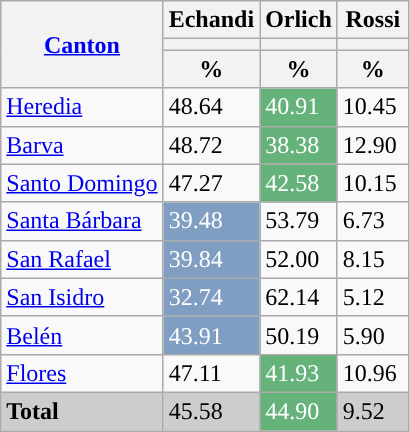<table class="wikitable mw-collapsible mw-collapsed">
<tr>
<th rowspan="3"><a href='#'>Canton</a></th>
<th colspan="1" width="40px">Echandi</th>
<th colspan="1" width="40px">Orlich</th>
<th colspan="1" width="40px">Rossi</th>
</tr>
<tr>
<th style="background:"></th>
<th style="background:"></th>
<th style="background:"></th>
</tr>
<tr>
<th data-sort-type="number">%</th>
<th data-sort-type="number">%</th>
<th data-sort-type="number">%</th>
</tr>
<tr>
<td align="left"><a href='#'>Heredia</a></td>
<td style="background:">48.64</td>
<td style="background:#66B27B; color:white;">40.91</td>
<td>10.45</td>
</tr>
<tr>
<td align="left"><a href='#'>Barva</a></td>
<td style="background:">48.72</td>
<td style="background:#66B27B; color:white;">38.38</td>
<td>12.90</td>
</tr>
<tr>
<td align="left"><a href='#'>Santo Domingo</a></td>
<td style="background:">47.27</td>
<td style="background:#66B27B; color:white;">42.58</td>
<td>10.15</td>
</tr>
<tr>
<td align="left"><a href='#'>Santa Bárbara</a></td>
<td style="background:#809ec1; color:white;">39.48</td>
<td style="background:">53.79</td>
<td>6.73</td>
</tr>
<tr>
<td align="left"><a href='#'>San Rafael</a></td>
<td style="background:#809ec1; color:white;">39.84</td>
<td style="background:">52.00</td>
<td>8.15</td>
</tr>
<tr>
<td align="left"><a href='#'>San Isidro</a></td>
<td style="background:#809ec1; color:white;">32.74</td>
<td style="background:">62.14</td>
<td>5.12</td>
</tr>
<tr>
<td align="left"><a href='#'>Belén</a></td>
<td style="background:#809ec1; color:white;">43.91</td>
<td style="background:">50.19</td>
<td>5.90</td>
</tr>
<tr>
<td align="left"><a href='#'>Flores</a></td>
<td style="background:">47.11</td>
<td style="background:#66B27B; color:white;">41.93</td>
<td>10.96</td>
</tr>
<tr style="background:#CDCDCD;">
<td align="left"><strong>Total</strong></td>
<td style="background:">45.58</td>
<td style="background:#66B27B; color:white;">44.90</td>
<td>9.52</td>
</tr>
</table>
